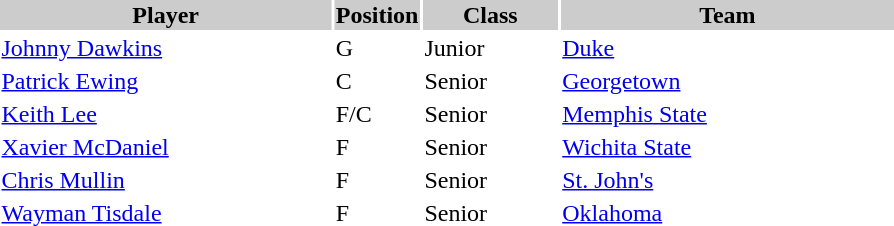<table style="width:600px" "border:'1' 'solid' 'gray'">
<tr>
<th bgcolor="#CCCCCC" style="width:40%">Player</th>
<th bgcolor="#CCCCCC" style="width:4%">Position</th>
<th bgcolor="#CCCCCC" style="width:16%">Class</th>
<th bgcolor="#CCCCCC" style="width:40%">Team</th>
</tr>
<tr>
<td><a href='#'>Johnny Dawkins</a></td>
<td>G</td>
<td>Junior</td>
<td><a href='#'>Duke</a></td>
</tr>
<tr>
<td><a href='#'>Patrick Ewing</a></td>
<td>C</td>
<td>Senior</td>
<td><a href='#'>Georgetown</a></td>
</tr>
<tr>
<td><a href='#'>Keith Lee</a></td>
<td>F/C</td>
<td>Senior</td>
<td><a href='#'>Memphis State</a></td>
</tr>
<tr>
<td><a href='#'>Xavier McDaniel</a></td>
<td>F</td>
<td>Senior</td>
<td><a href='#'>Wichita State</a></td>
</tr>
<tr>
<td><a href='#'>Chris Mullin</a></td>
<td>F</td>
<td>Senior</td>
<td><a href='#'>St. John's</a></td>
</tr>
<tr>
<td><a href='#'>Wayman Tisdale</a></td>
<td>F</td>
<td>Senior</td>
<td><a href='#'>Oklahoma</a></td>
</tr>
</table>
